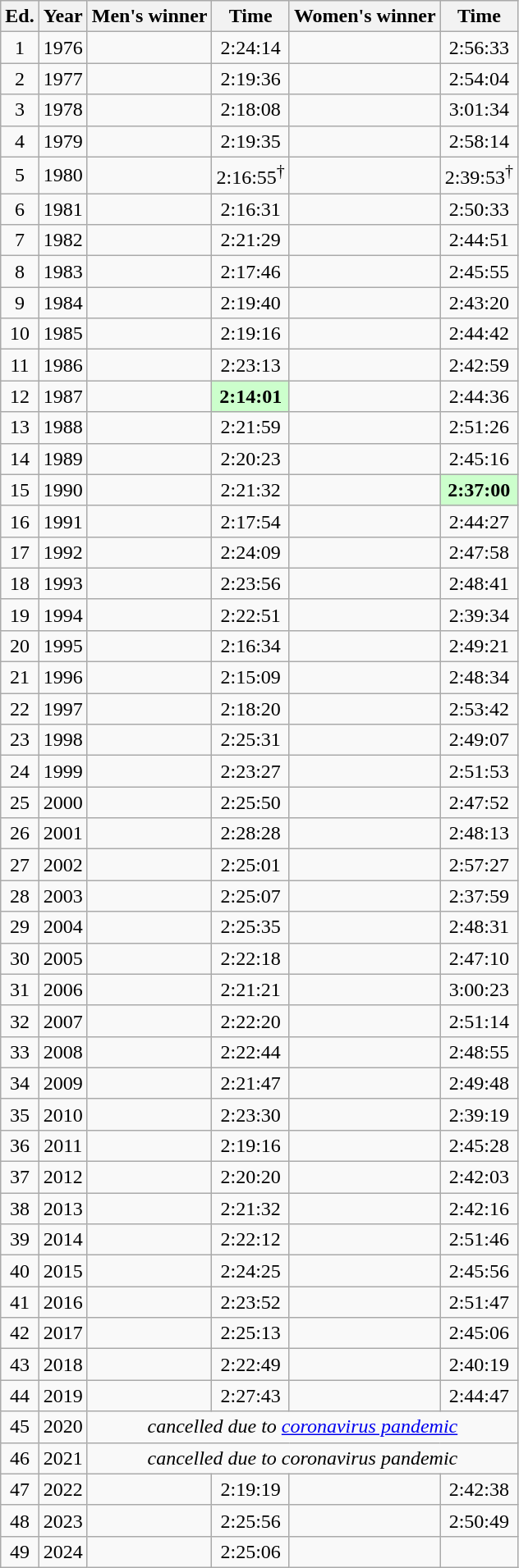<table class="wikitable sortable" style="text-align:center">
<tr>
<th class="unsortable">Ed.</th>
<th>Year</th>
<th>Men's winner</th>
<th>Time</th>
<th>Women's winner</th>
<th>Time</th>
</tr>
<tr>
<td>1</td>
<td>1976</td>
<td align="left"></td>
<td>2:24:14</td>
<td align="left"></td>
<td>2:56:33</td>
</tr>
<tr>
<td>2</td>
<td>1977</td>
<td align="left"></td>
<td>2:19:36</td>
<td align="left"></td>
<td>2:54:04</td>
</tr>
<tr>
<td>3</td>
<td>1978</td>
<td align="left"></td>
<td>2:18:08</td>
<td align="left"></td>
<td>3:01:34</td>
</tr>
<tr>
<td>4</td>
<td>1979</td>
<td align="left"></td>
<td>2:19:35</td>
<td align="left"></td>
<td>2:58:14</td>
</tr>
<tr>
<td>5</td>
<td>1980</td>
<td align="left"></td>
<td>2:16:55<sup>†</sup></td>
<td align="left"></td>
<td>2:39:53<sup>†</sup></td>
</tr>
<tr>
<td>6</td>
<td>1981</td>
<td align="left"></td>
<td>2:16:31</td>
<td align="left"></td>
<td>2:50:33</td>
</tr>
<tr>
<td>7</td>
<td>1982</td>
<td align="left"></td>
<td>2:21:29</td>
<td align="left"></td>
<td>2:44:51</td>
</tr>
<tr>
<td>8</td>
<td>1983</td>
<td align="left"></td>
<td>2:17:46</td>
<td align="left"></td>
<td>2:45:55</td>
</tr>
<tr>
<td>9</td>
<td>1984</td>
<td align="left"></td>
<td>2:19:40</td>
<td align="left"></td>
<td>2:43:20</td>
</tr>
<tr>
<td>10</td>
<td>1985</td>
<td align="left"></td>
<td>2:19:16</td>
<td align="left"></td>
<td>2:44:42</td>
</tr>
<tr>
<td>11</td>
<td>1986</td>
<td align="left"></td>
<td>2:23:13</td>
<td align="left"></td>
<td>2:42:59</td>
</tr>
<tr>
<td>12</td>
<td>1987</td>
<td align="left"></td>
<td style="background:#CCFFCC;"><strong>2:14:01</strong></td>
<td align="left"></td>
<td>2:44:36</td>
</tr>
<tr>
<td>13</td>
<td>1988</td>
<td align="left"></td>
<td>2:21:59</td>
<td align="left"></td>
<td>2:51:26</td>
</tr>
<tr>
<td>14</td>
<td>1989</td>
<td align="left"></td>
<td>2:20:23</td>
<td align="left"></td>
<td>2:45:16</td>
</tr>
<tr>
<td>15</td>
<td>1990</td>
<td align="left"></td>
<td>2:21:32</td>
<td align="left"></td>
<td style="background:#CCFFCC;"><strong>2:37:00</strong></td>
</tr>
<tr>
<td>16</td>
<td>1991</td>
<td align="left"></td>
<td>2:17:54</td>
<td align="left"></td>
<td>2:44:27</td>
</tr>
<tr>
<td>17</td>
<td>1992</td>
<td align="left"></td>
<td>2:24:09</td>
<td align="left"></td>
<td>2:47:58</td>
</tr>
<tr>
<td>18</td>
<td>1993</td>
<td align="left"></td>
<td>2:23:56</td>
<td align="left"></td>
<td>2:48:41</td>
</tr>
<tr>
<td>19</td>
<td>1994</td>
<td align="left"></td>
<td>2:22:51</td>
<td align="left"></td>
<td>2:39:34</td>
</tr>
<tr>
<td>20</td>
<td>1995</td>
<td align="left"></td>
<td>2:16:34</td>
<td align="left"></td>
<td>2:49:21</td>
</tr>
<tr>
<td>21</td>
<td>1996</td>
<td align="left"></td>
<td>2:15:09</td>
<td align="left"></td>
<td>2:48:34</td>
</tr>
<tr>
<td>22</td>
<td>1997</td>
<td align="left"></td>
<td>2:18:20</td>
<td align="left"></td>
<td>2:53:42</td>
</tr>
<tr>
<td>23</td>
<td>1998</td>
<td align="left"></td>
<td>2:25:31</td>
<td align="left"></td>
<td>2:49:07</td>
</tr>
<tr>
<td>24</td>
<td>1999</td>
<td align="left"></td>
<td>2:23:27</td>
<td align="left"></td>
<td>2:51:53</td>
</tr>
<tr>
<td>25</td>
<td>2000</td>
<td align="left"></td>
<td>2:25:50</td>
<td align="left"></td>
<td>2:47:52</td>
</tr>
<tr>
<td>26</td>
<td>2001</td>
<td align="left"></td>
<td>2:28:28</td>
<td align="left"></td>
<td>2:48:13</td>
</tr>
<tr>
<td>27</td>
<td>2002</td>
<td align="left"></td>
<td>2:25:01</td>
<td align="left"></td>
<td>2:57:27</td>
</tr>
<tr>
<td>28</td>
<td>2003</td>
<td align="left"></td>
<td>2:25:07</td>
<td align="left"></td>
<td>2:37:59</td>
</tr>
<tr>
<td>29</td>
<td>2004</td>
<td align="left"></td>
<td>2:25:35</td>
<td align="left"></td>
<td>2:48:31</td>
</tr>
<tr>
<td>30</td>
<td>2005</td>
<td align="left"></td>
<td>2:22:18</td>
<td align="left"></td>
<td>2:47:10</td>
</tr>
<tr>
<td>31</td>
<td>2006</td>
<td align="left"></td>
<td>2:21:21</td>
<td align="left"></td>
<td>3:00:23</td>
</tr>
<tr>
<td>32</td>
<td>2007</td>
<td align="left"></td>
<td>2:22:20</td>
<td align="left"></td>
<td>2:51:14</td>
</tr>
<tr>
<td>33</td>
<td>2008</td>
<td align="left"></td>
<td>2:22:44</td>
<td align="left"></td>
<td>2:48:55</td>
</tr>
<tr>
<td>34</td>
<td>2009</td>
<td align="left"></td>
<td>2:21:47</td>
<td align="left"></td>
<td>2:49:48</td>
</tr>
<tr>
<td>35</td>
<td>2010</td>
<td align="left"></td>
<td>2:23:30</td>
<td align="left"></td>
<td>2:39:19</td>
</tr>
<tr>
<td>36</td>
<td>2011</td>
<td align="left"></td>
<td>2:19:16</td>
<td align="left"></td>
<td>2:45:28</td>
</tr>
<tr>
<td>37</td>
<td>2012</td>
<td align="left"></td>
<td>2:20:20</td>
<td align="left"></td>
<td>2:42:03</td>
</tr>
<tr>
<td>38</td>
<td>2013</td>
<td align="left"></td>
<td>2:21:32</td>
<td align="left"></td>
<td>2:42:16</td>
</tr>
<tr>
<td>39</td>
<td>2014</td>
<td align="left"></td>
<td>2:22:12</td>
<td align="left"></td>
<td>2:51:46</td>
</tr>
<tr>
<td>40</td>
<td>2015</td>
<td align="left"></td>
<td>2:24:25</td>
<td align="left"></td>
<td>2:45:56</td>
</tr>
<tr>
<td>41</td>
<td>2016</td>
<td align="left"></td>
<td>2:23:52</td>
<td align="left"></td>
<td>2:51:47</td>
</tr>
<tr>
<td>42</td>
<td>2017</td>
<td align="left"></td>
<td>2:25:13</td>
<td align="left"></td>
<td>2:45:06</td>
</tr>
<tr>
<td>43</td>
<td>2018</td>
<td align="left"></td>
<td>2:22:49</td>
<td align="left"></td>
<td>2:40:19</td>
</tr>
<tr>
<td>44</td>
<td>2019</td>
<td align="left"></td>
<td>2:27:43</td>
<td align="left"></td>
<td>2:44:47</td>
</tr>
<tr>
<td>45</td>
<td>2020</td>
<td colspan="4" data-sort-value=""><em>cancelled due to <a href='#'>coronavirus pandemic</a></em></td>
</tr>
<tr>
<td>46</td>
<td>2021</td>
<td colspan="4" data-sort-value=""><em>cancelled due to coronavirus pandemic</em></td>
</tr>
<tr>
<td>47</td>
<td>2022</td>
<td align="left"></td>
<td>2:19:19</td>
<td align="left"></td>
<td>2:42:38</td>
</tr>
<tr>
<td>48</td>
<td>2023</td>
<td align="left"></td>
<td>2:25:56</td>
<td align="left"></td>
<td>2:50:49</td>
</tr>
<tr>
<td>49</td>
<td>2024</td>
<td align="left"></td>
<td>2:25:06</td>
<td align="left"></td>
<td></td>
</tr>
</table>
